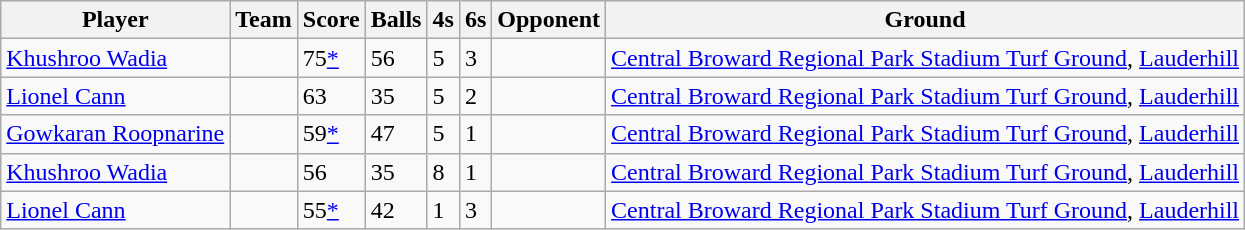<table class="wikitable">
<tr>
<th>Player</th>
<th>Team</th>
<th>Score</th>
<th>Balls</th>
<th>4s</th>
<th>6s</th>
<th>Opponent</th>
<th>Ground</th>
</tr>
<tr>
<td><a href='#'>Khushroo Wadia</a></td>
<td></td>
<td>75<a href='#'>*</a></td>
<td>56</td>
<td>5</td>
<td>3</td>
<td></td>
<td><a href='#'>Central Broward Regional Park Stadium Turf Ground</a>, <a href='#'>Lauderhill</a></td>
</tr>
<tr>
<td><a href='#'>Lionel Cann</a></td>
<td></td>
<td>63</td>
<td>35</td>
<td>5</td>
<td>2</td>
<td></td>
<td><a href='#'>Central Broward Regional Park Stadium Turf Ground</a>, <a href='#'>Lauderhill</a></td>
</tr>
<tr>
<td><a href='#'>Gowkaran Roopnarine</a></td>
<td></td>
<td>59<a href='#'>*</a></td>
<td>47</td>
<td>5</td>
<td>1</td>
<td></td>
<td><a href='#'>Central Broward Regional Park Stadium Turf Ground</a>, <a href='#'>Lauderhill</a></td>
</tr>
<tr>
<td><a href='#'>Khushroo Wadia</a></td>
<td></td>
<td>56</td>
<td>35</td>
<td>8</td>
<td>1</td>
<td></td>
<td><a href='#'>Central Broward Regional Park Stadium Turf Ground</a>, <a href='#'>Lauderhill</a></td>
</tr>
<tr>
<td><a href='#'>Lionel Cann</a></td>
<td></td>
<td>55<a href='#'>*</a></td>
<td>42</td>
<td>1</td>
<td>3</td>
<td></td>
<td><a href='#'>Central Broward Regional Park Stadium Turf Ground</a>, <a href='#'>Lauderhill</a></td>
</tr>
</table>
